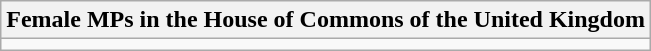<table class="wikitable">
<tr>
<th>Female MPs in the House of Commons of the United Kingdom</th>
</tr>
<tr>
<td></td>
</tr>
</table>
